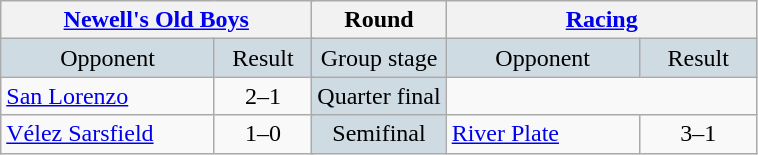<table class="wikitable" style="text-align:center;">
<tr>
<th colspan=3 width=200px><a href='#'>Newell's Old Boys</a></th>
<th>Round</th>
<th colspan=3 width=200px><a href='#'>Racing</a></th>
</tr>
<tr bgcolor= #CFDBE2>
<td width= x>Opponent</td>
<td colspan=2>Result</td>
<td>Group stage</td>
<td width= px>Opponent</td>
<td colspan=2>Result</td>
</tr>
<tr>
<td align=left><a href='#'>San Lorenzo</a></td>
<td colspan=2>2–1</td>
<td bgcolor= #CFDBE2>Quarter final</td>
<td colspan=3></td>
</tr>
<tr>
<td align=left><a href='#'>Vélez Sarsfield</a></td>
<td colspan=2>1–0</td>
<td bgcolor= #CFDBE2>Semifinal</td>
<td align=left><a href='#'>River Plate</a></td>
<td colspan=2>3–1</td>
</tr>
</table>
